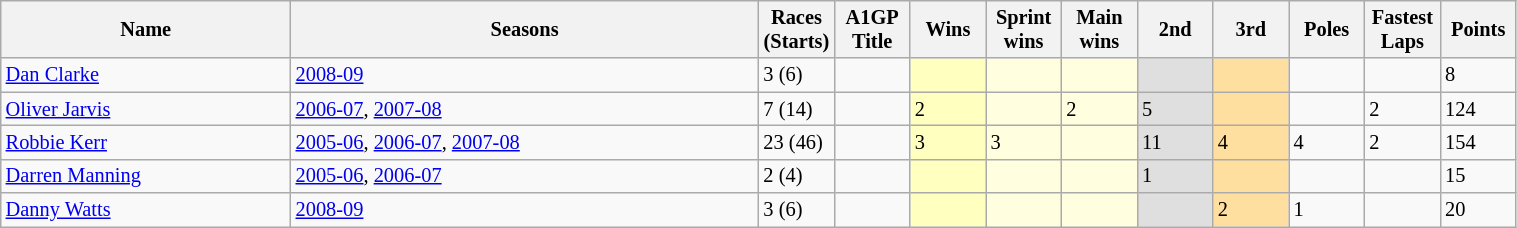<table class="wikitable sortable" style="font-size:85%" width="80%">
<tr>
<th>Name</th>
<th>Seasons</th>
<th width="5%">Races<br>(Starts)</th>
<th width="5%">A1GP Title</th>
<th width="5%">Wins</th>
<th width="5%">Sprint<br>wins</th>
<th width="5%">Main<br>wins</th>
<th width="5%">2nd</th>
<th width="5%">3rd</th>
<th width="5%">Poles</th>
<th width="5%">Fastest<br>Laps</th>
<th width="5%">Points</th>
</tr>
<tr>
<td> <a href='#'>Dan Clarke</a></td>
<td><a href='#'>2008-09</a></td>
<td>3 (6)</td>
<td></td>
<td style="background:#FFFFBF;"></td>
<td style="background:#FFFFDF;"></td>
<td style="background:#FFFFDF;"></td>
<td style="background:#DFDFDF;"></td>
<td style="background:#FFDF9F;"></td>
<td></td>
<td></td>
<td>8</td>
</tr>
<tr>
<td> <a href='#'>Oliver Jarvis</a></td>
<td><a href='#'>2006-07</a>, <a href='#'>2007-08</a></td>
<td>7 (14)</td>
<td></td>
<td style="background:#FFFFBF;">2</td>
<td style="background:#FFFFDF;"></td>
<td style="background:#FFFFDF;">2</td>
<td style="background:#DFDFDF;">5</td>
<td style="background:#FFDF9F;"></td>
<td></td>
<td>2</td>
<td>124</td>
</tr>
<tr>
<td> <a href='#'>Robbie Kerr</a></td>
<td><a href='#'>2005-06</a>, <a href='#'>2006-07</a>, <a href='#'>2007-08</a></td>
<td>23 (46)</td>
<td></td>
<td style="background:#FFFFBF;">3</td>
<td style="background:#FFFFDF;">3</td>
<td style="background:#FFFFDF;"></td>
<td style="background:#DFDFDF;">11</td>
<td style="background:#FFDF9F;">4</td>
<td>4</td>
<td>2</td>
<td>154</td>
</tr>
<tr>
<td> <a href='#'>Darren Manning</a></td>
<td><a href='#'>2005-06</a>, <a href='#'>2006-07</a></td>
<td>2 (4)</td>
<td></td>
<td style="background:#FFFFBF;"></td>
<td style="background:#FFFFDF;"></td>
<td style="background:#FFFFDF;"></td>
<td style="background:#DFDFDF;">1</td>
<td style="background:#FFDF9F;"></td>
<td></td>
<td></td>
<td>15</td>
</tr>
<tr>
<td> <a href='#'>Danny Watts</a></td>
<td><a href='#'>2008-09</a></td>
<td>3 (6)</td>
<td></td>
<td style="background:#FFFFBF;"></td>
<td style="background:#FFFFDF;"></td>
<td style="background:#FFFFDF;"></td>
<td style="background:#DFDFDF;"></td>
<td style="background:#FFDF9F;">2</td>
<td>1</td>
<td></td>
<td>20</td>
</tr>
</table>
